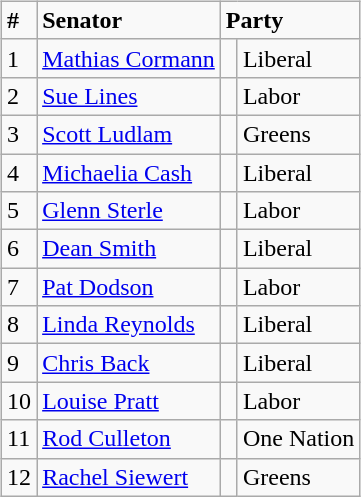<table style="width:100%;">
<tr>
<td><br>
































</td>
<td align=right><br><table class="wikitable">
<tr>
<td><strong>#</strong></td>
<td><strong>Senator</strong></td>
<td colspan="2"><strong>Party</strong></td>
</tr>
<tr>
<td>1</td>
<td><a href='#'>Mathias Cormann</a></td>
<td> </td>
<td>Liberal</td>
</tr>
<tr>
<td>2</td>
<td><a href='#'>Sue Lines</a></td>
<td> </td>
<td>Labor</td>
</tr>
<tr>
<td>3</td>
<td><a href='#'>Scott Ludlam</a></td>
<td> </td>
<td>Greens</td>
</tr>
<tr>
<td>4</td>
<td><a href='#'>Michaelia Cash</a></td>
<td> </td>
<td>Liberal</td>
</tr>
<tr>
<td>5</td>
<td><a href='#'>Glenn Sterle</a></td>
<td> </td>
<td>Labor</td>
</tr>
<tr>
<td>6</td>
<td><a href='#'>Dean Smith</a></td>
<td> </td>
<td>Liberal</td>
</tr>
<tr>
<td>7</td>
<td><a href='#'>Pat Dodson</a></td>
<td> </td>
<td>Labor</td>
</tr>
<tr>
<td>8</td>
<td><a href='#'>Linda Reynolds</a></td>
<td> </td>
<td>Liberal</td>
</tr>
<tr>
<td>9</td>
<td><a href='#'>Chris Back</a></td>
<td> </td>
<td>Liberal</td>
</tr>
<tr>
<td>10</td>
<td><a href='#'>Louise Pratt</a></td>
<td> </td>
<td>Labor</td>
</tr>
<tr>
<td>11</td>
<td><a href='#'>Rod Culleton</a></td>
<td> </td>
<td>One Nation</td>
</tr>
<tr>
<td>12</td>
<td><a href='#'>Rachel Siewert</a></td>
<td> </td>
<td>Greens</td>
</tr>
</table>
</td>
</tr>
</table>
